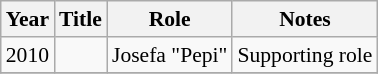<table class="wikitable" style="font-size: 90%;">
<tr>
<th>Year</th>
<th>Title</th>
<th>Role</th>
<th>Notes</th>
</tr>
<tr>
<td>2010</td>
<td><em></em></td>
<td>Josefa "Pepi"</td>
<td>Supporting role</td>
</tr>
<tr>
</tr>
</table>
